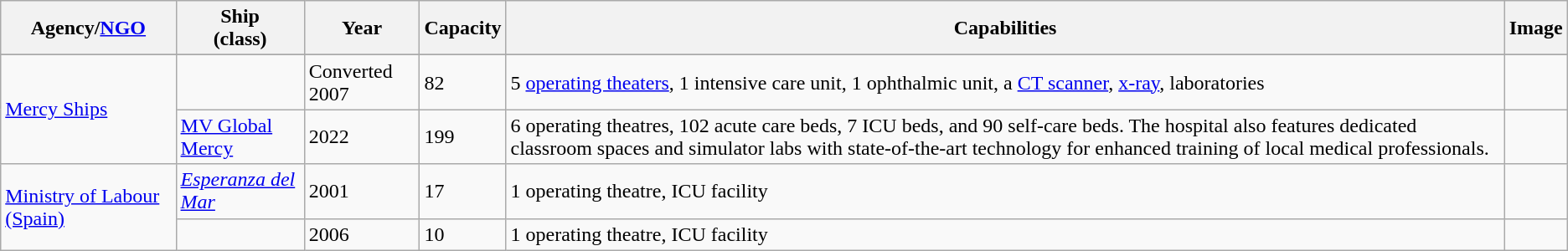<table class="wikitable" style="align-center">
<tr>
<th>Agency/<a href='#'>NGO</a></th>
<th>Ship<br>(class)</th>
<th>Year</th>
<th>Capacity</th>
<th>Capabilities</th>
<th>Image</th>
</tr>
<tr>
</tr>
<tr>
<td rowspan="2"><a href='#'>Mercy Ships</a><br></td>
<td></td>
<td>Converted 2007</td>
<td>82</td>
<td>5 <a href='#'>operating theaters</a>, 1 intensive care unit, 1 ophthalmic unit, a <a href='#'>CT scanner</a>, <a href='#'>x-ray</a>, laboratories</td>
<td></td>
</tr>
<tr>
<td><a href='#'>MV Global Mercy</a></td>
<td>2022</td>
<td>199</td>
<td>6 operating theatres, 102 acute care beds, 7 ICU beds, and 90 self-care beds. The hospital also features dedicated classroom spaces and simulator labs with state-of-the-art technology for enhanced training of local medical professionals.</td>
<td></td>
</tr>
<tr>
<td rowspan="2"><a href='#'>Ministry of Labour (Spain)</a><br></td>
<td><em><a href='#'>Esperanza del Mar</a></em></td>
<td>2001</td>
<td>17</td>
<td>1 operating theatre, ICU facility</td>
<td></td>
</tr>
<tr>
<td><em></em></td>
<td>2006</td>
<td>10</td>
<td>1 operating theatre, ICU facility</td>
<td></td>
</tr>
</table>
